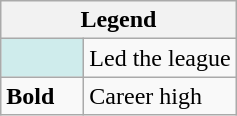<table class="wikitable mw-collapsible">
<tr>
<th colspan="2">Legend</th>
</tr>
<tr>
<td style="background:#cfecec; width:3em;"></td>
<td>Led the league</td>
</tr>
<tr>
<td><strong>Bold</strong></td>
<td>Career high</td>
</tr>
</table>
